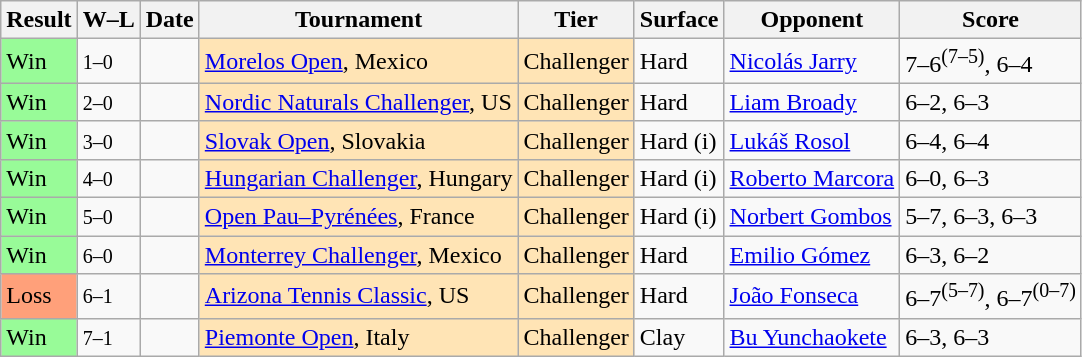<table class="sortable wikitable">
<tr>
<th>Result</th>
<th class="unsortable">W–L</th>
<th>Date</th>
<th>Tournament</th>
<th>Tier</th>
<th>Surface</th>
<th>Opponent</th>
<th class="unsortable">Score</th>
</tr>
<tr>
<td bgcolor=98fb98>Win</td>
<td><small>1–0</small></td>
<td><a href='#'></a></td>
<td style="background:moccasin;"><a href='#'>Morelos Open</a>, Mexico</td>
<td style="background:moccasin;">Challenger</td>
<td>Hard</td>
<td> <a href='#'>Nicolás Jarry</a></td>
<td>7–6<sup>(7–5)</sup>, 6–4</td>
</tr>
<tr>
<td bgcolor=98fb98>Win</td>
<td><small>2–0</small></td>
<td><a href='#'></a></td>
<td style="background:moccasin;"><a href='#'>Nordic Naturals Challenger</a>, US</td>
<td style="background:moccasin;">Challenger</td>
<td>Hard</td>
<td> <a href='#'>Liam Broady</a></td>
<td>6–2, 6–3</td>
</tr>
<tr>
<td bgcolor=98fb98>Win</td>
<td><small>3–0</small></td>
<td><a href='#'></a></td>
<td style="background:moccasin;"><a href='#'>Slovak Open</a>, Slovakia</td>
<td style="background:moccasin;">Challenger</td>
<td>Hard (i)</td>
<td> <a href='#'>Lukáš Rosol</a></td>
<td>6–4, 6–4</td>
</tr>
<tr>
<td bgcolor=98fb98>Win</td>
<td><small>4–0</small></td>
<td><a href='#'></a></td>
<td style="background:moccasin;"><a href='#'>Hungarian Challenger</a>, Hungary</td>
<td style="background:moccasin;">Challenger</td>
<td>Hard (i)</td>
<td> <a href='#'>Roberto Marcora</a></td>
<td>6–0, 6–3</td>
</tr>
<tr>
<td bgcolor=98fb98>Win</td>
<td><small>5–0</small></td>
<td><a href='#'></a></td>
<td style="background:moccasin;"><a href='#'>Open Pau–Pyrénées</a>, France</td>
<td style="background:moccasin;">Challenger</td>
<td>Hard (i)</td>
<td> <a href='#'>Norbert Gombos</a></td>
<td>5–7, 6–3, 6–3</td>
</tr>
<tr>
<td bgcolor=98fb98>Win</td>
<td><small>6–0</small></td>
<td><a href='#'></a></td>
<td style="background:moccasin;"><a href='#'>Monterrey Challenger</a>, Mexico</td>
<td style="background:moccasin;">Challenger</td>
<td>Hard</td>
<td> <a href='#'>Emilio Gómez</a></td>
<td>6–3, 6–2</td>
</tr>
<tr>
<td bgcolor=ffa07a>Loss</td>
<td><small>6–1</small></td>
<td><a href='#'></a></td>
<td style="background:moccasin;"><a href='#'>Arizona Tennis Classic</a>, US</td>
<td style="background:moccasin;">Challenger</td>
<td>Hard</td>
<td> <a href='#'>João Fonseca</a></td>
<td>6–7<sup>(5–7)</sup>, 6–7<sup>(0–7)</sup></td>
</tr>
<tr>
<td bgcolor=98fb98>Win</td>
<td><small>7–1</small></td>
<td><a href='#'></a></td>
<td style="background:moccasin;"><a href='#'>Piemonte Open</a>, Italy</td>
<td style="background:moccasin;">Challenger</td>
<td>Clay</td>
<td> <a href='#'>Bu Yunchaokete</a></td>
<td>6–3, 6–3</td>
</tr>
</table>
